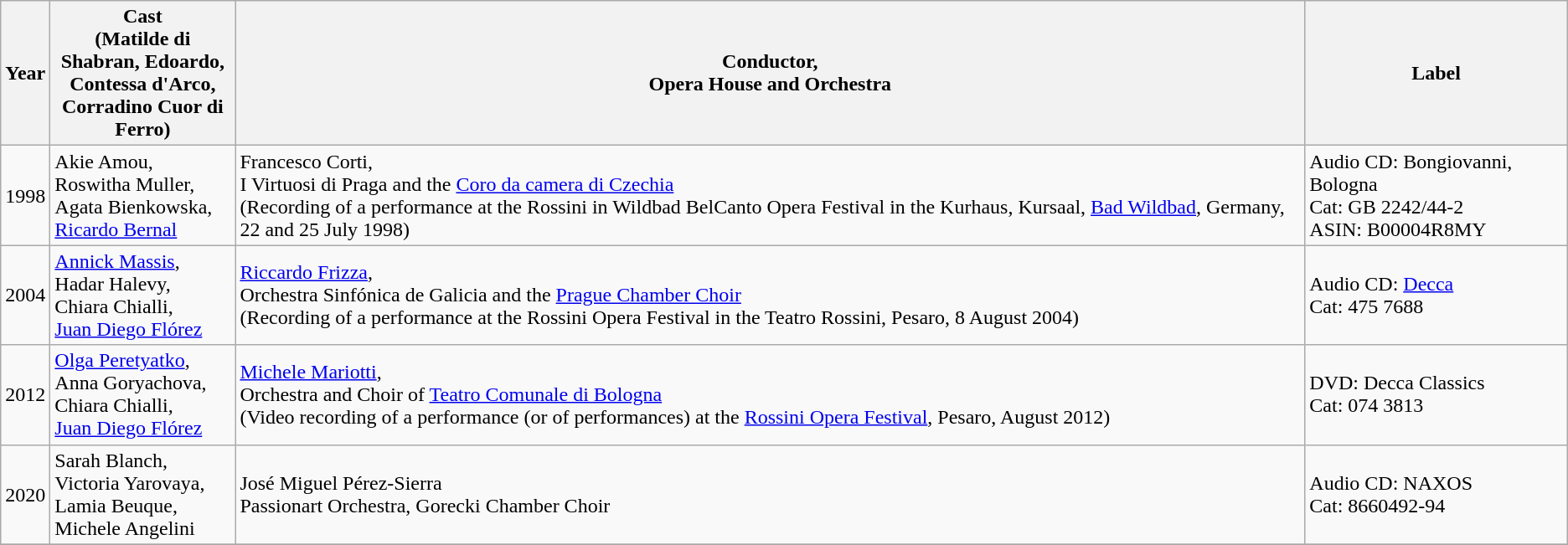<table class="wikitable">
<tr>
<th>Year</th>
<th width="140">Cast<br>(Matilde di Shabran, Edoardo,<br>Contessa d'Arco,<br>Corradino Cuor di Ferro)</th>
<th>Conductor,<br>Opera House and Orchestra</th>
<th>Label</th>
</tr>
<tr>
<td>1998</td>
<td>Akie Amou,<br>Roswitha Muller,<br>Agata Bienkowska,<br><a href='#'>Ricardo Bernal</a></td>
<td>Francesco Corti,<br>I Virtuosi di Praga and the <a href='#'>Coro da camera di Czechia</a> <br>(Recording of a performance at the Rossini in Wildbad BelCanto Opera Festival in the Kurhaus, Kursaal, <a href='#'>Bad Wildbad</a>, Germany, 22 and 25 July 1998)</td>
<td>Audio CD: Bongiovanni, Bologna <br>Cat: GB 2242/44-2 <br>ASIN: B00004R8MY</td>
</tr>
<tr>
<td>2004</td>
<td><a href='#'>Annick Massis</a>,<br>Hadar Halevy,<br>Chiara Chialli,<br><a href='#'>Juan Diego Flórez</a></td>
<td><a href='#'>Riccardo Frizza</a>,<br>Orchestra Sinfónica de Galicia and the <a href='#'>Prague Chamber Choir</a><br>(Recording of a performance at the Rossini Opera Festival in the Teatro Rossini, Pesaro, 8 August 2004)</td>
<td>Audio CD: <a href='#'>Decca</a><br>Cat: 475 7688</td>
</tr>
<tr>
<td>2012</td>
<td><a href='#'>Olga Peretyatko</a>,<br>Anna Goryachova,<br>Chiara Chialli,<br><a href='#'>Juan Diego Flórez</a></td>
<td><a href='#'>Michele Mariotti</a>,<br>Orchestra and Choir of <a href='#'>Teatro Comunale di Bologna</a><br>(Video recording of a performance (or of performances) at the <a href='#'>Rossini Opera Festival</a>, Pesaro, August 2012)</td>
<td>DVD: Decca Classics<br>Cat: 074 3813</td>
</tr>
<tr>
<td>2020</td>
<td>Sarah Blanch,<br>Victoria Yarovaya,<br>Lamia Beuque,<br>Michele Angelini</td>
<td>José Miguel Pérez-Sierra<br>Passionart Orchestra, Gorecki Chamber Choir</td>
<td>Audio CD: NAXOS<br>Cat: 8660492-94</td>
</tr>
<tr>
</tr>
</table>
